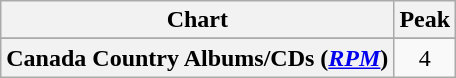<table class="wikitable plainrowheaders">
<tr>
<th scope="col">Chart</th>
<th scope="col">Peak</th>
</tr>
<tr>
</tr>
<tr>
<th scope="row">Canada Country Albums/CDs (<em><a href='#'>RPM</a></em>)</th>
<td align="center">4</td>
</tr>
</table>
